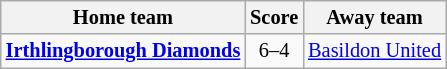<table class="wikitable" style="text-align: center; font-size:85%">
<tr>
<th>Home team</th>
<th>Score</th>
<th>Away team</th>
</tr>
<tr>
<td><strong><a href='#'>Irthlingborough Diamonds</a></strong></td>
<td>6–4</td>
<td><a href='#'>Basildon United</a></td>
</tr>
</table>
